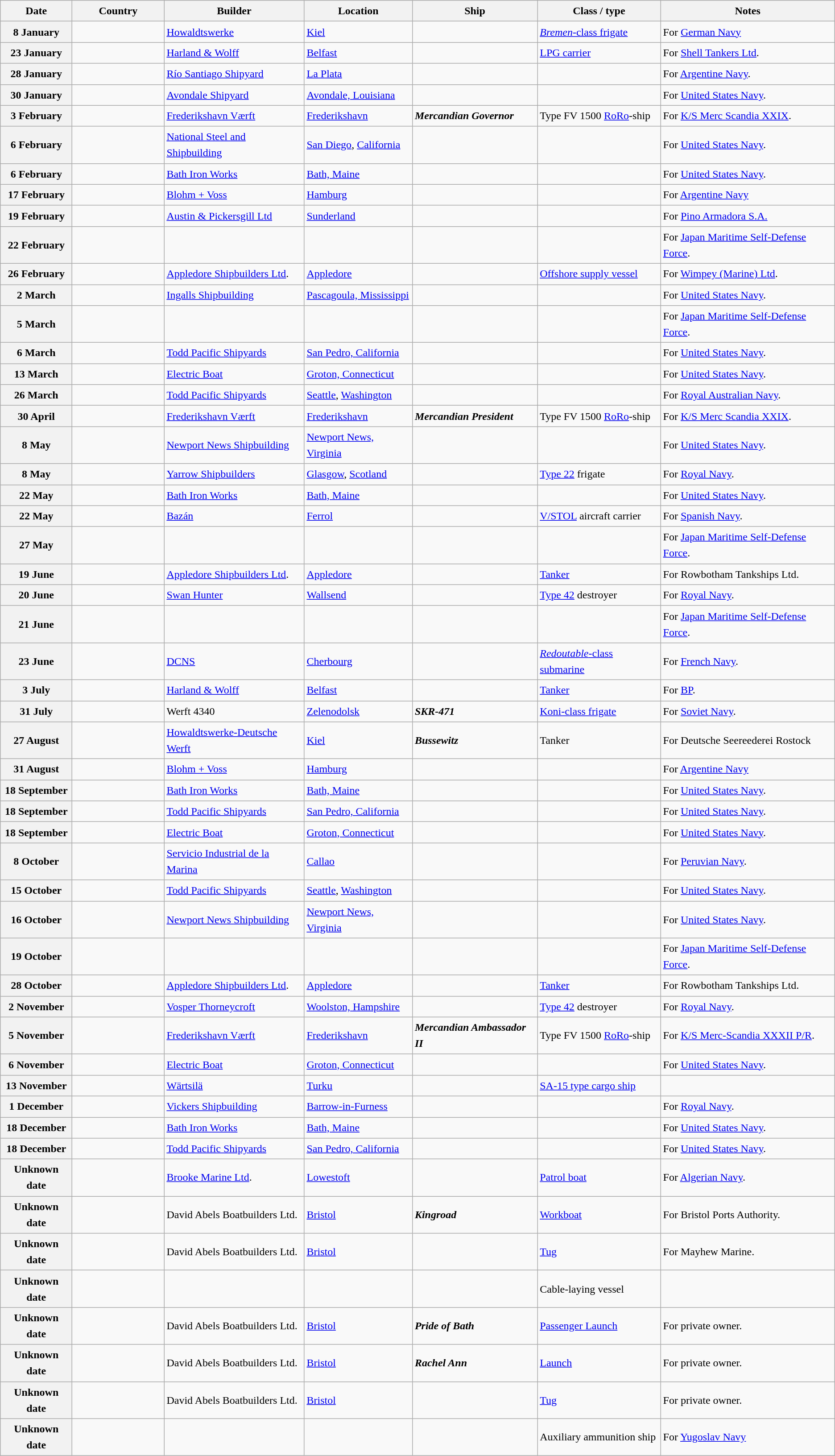<table class="wikitable sortable" style="font-size:1.00em; line-height:1.5em;">
<tr>
<th width="100">Date</th>
<th width="130">Country</th>
<th>Builder</th>
<th>Location</th>
<th>Ship</th>
<th>Class / type</th>
<th>Notes</th>
</tr>
<tr>
<th>8 January</th>
<td></td>
<td><a href='#'>Howaldtswerke</a></td>
<td><a href='#'>Kiel</a></td>
<td><strong></strong></td>
<td><a href='#'><em>Bremen</em>-class frigate</a></td>
<td>For <a href='#'>German Navy</a></td>
</tr>
<tr ---->
<th>23 January</th>
<td></td>
<td><a href='#'>Harland & Wolff</a></td>
<td><a href='#'>Belfast</a></td>
<td><strong></strong></td>
<td><a href='#'>LPG carrier</a></td>
<td>For <a href='#'>Shell Tankers Ltd</a>.</td>
</tr>
<tr>
<th>28 January</th>
<td></td>
<td><a href='#'>Río Santiago Shipyard</a></td>
<td><a href='#'>La Plata</a></td>
<td><strong></strong></td>
<td></td>
<td>For <a href='#'>Argentine Navy</a>.</td>
</tr>
<tr>
<th>30 January</th>
<td></td>
<td><a href='#'>Avondale Shipyard</a></td>
<td><a href='#'>Avondale, Louisiana</a></td>
<td><strong></strong></td>
<td></td>
<td>For <a href='#'>United States Navy</a>.</td>
</tr>
<tr>
<th>3 February</th>
<td></td>
<td><a href='#'>Frederikshavn Værft</a></td>
<td><a href='#'>Frederikshavn</a></td>
<td><strong><em>Mercandian Governor</em></strong></td>
<td>Type FV 1500 <a href='#'>RoRo</a>-ship</td>
<td>For <a href='#'>K/S Merc Scandia XXIX</a>.</td>
</tr>
<tr>
<th>6 February</th>
<td></td>
<td><a href='#'>National Steel and Shipbuilding</a></td>
<td><a href='#'>San Diego</a>, <a href='#'>California</a></td>
<td><strong></strong></td>
<td></td>
<td>For <a href='#'>United States Navy</a>.</td>
</tr>
<tr>
<th>6 February</th>
<td></td>
<td><a href='#'>Bath Iron Works</a></td>
<td><a href='#'>Bath, Maine</a></td>
<td><strong></strong></td>
<td></td>
<td>For <a href='#'>United States Navy</a>.</td>
</tr>
<tr>
<th>17 February</th>
<td></td>
<td><a href='#'>Blohm + Voss</a></td>
<td><a href='#'>Hamburg</a></td>
<td><strong></strong></td>
<td></td>
<td>For <a href='#'>Argentine Navy</a></td>
</tr>
<tr>
<th>19 February</th>
<td></td>
<td><a href='#'>Austin & Pickersgill Ltd</a></td>
<td><a href='#'>Sunderland</a></td>
<td><strong></strong></td>
<td></td>
<td>For <a href='#'>Pino Armadora S.A.</a></td>
</tr>
<tr>
<th>22 February</th>
<td></td>
<td></td>
<td></td>
<td><strong></strong></td>
<td></td>
<td>For <a href='#'>Japan Maritime Self-Defense Force</a>.</td>
</tr>
<tr ---->
<th>26 February</th>
<td></td>
<td><a href='#'>Appledore Shipbuilders Ltd</a>.</td>
<td><a href='#'>Appledore</a></td>
<td><strong></strong></td>
<td><a href='#'>Offshore supply vessel</a></td>
<td>For <a href='#'>Wimpey (Marine) Ltd</a>.</td>
</tr>
<tr>
<th>2 March</th>
<td></td>
<td><a href='#'>Ingalls Shipbuilding</a></td>
<td><a href='#'>Pascagoula, Mississippi</a></td>
<td><strong></strong></td>
<td></td>
<td>For <a href='#'>United States Navy</a>.</td>
</tr>
<tr>
<th>5 March</th>
<td></td>
<td></td>
<td></td>
<td><strong></strong></td>
<td></td>
<td>For <a href='#'>Japan Maritime Self-Defense Force</a>.</td>
</tr>
<tr>
<th>6 March</th>
<td></td>
<td><a href='#'>Todd Pacific Shipyards</a></td>
<td><a href='#'>San Pedro, California</a></td>
<td><strong></strong></td>
<td></td>
<td>For <a href='#'>United States Navy</a>.</td>
</tr>
<tr>
<th>13 March</th>
<td></td>
<td><a href='#'>Electric Boat</a></td>
<td><a href='#'>Groton, Connecticut</a></td>
<td><strong></strong></td>
<td></td>
<td>For <a href='#'>United States Navy</a>.</td>
</tr>
<tr>
<th>26 March</th>
<td></td>
<td><a href='#'>Todd Pacific Shipyards</a></td>
<td><a href='#'>Seattle</a>, <a href='#'>Washington</a></td>
<td><strong></strong></td>
<td></td>
<td>For <a href='#'>Royal Australian Navy</a>.</td>
</tr>
<tr>
<th>30 April</th>
<td></td>
<td><a href='#'>Frederikshavn Værft</a></td>
<td><a href='#'>Frederikshavn</a></td>
<td><strong><em>Mercandian President</em></strong></td>
<td>Type FV 1500 <a href='#'>RoRo</a>-ship</td>
<td>For <a href='#'>K/S Merc Scandia XXIX</a>.</td>
</tr>
<tr>
<th>8 May</th>
<td></td>
<td><a href='#'>Newport News Shipbuilding</a></td>
<td><a href='#'>Newport News, Virginia</a></td>
<td><strong></strong></td>
<td></td>
<td>For <a href='#'>United States Navy</a>.</td>
</tr>
<tr>
<th>8 May</th>
<td></td>
<td><a href='#'>Yarrow Shipbuilders</a></td>
<td><a href='#'>Glasgow</a>, <a href='#'>Scotland</a></td>
<td><strong></strong></td>
<td><a href='#'>Type 22</a> frigate</td>
<td>For <a href='#'>Royal Navy</a>.</td>
</tr>
<tr>
<th>22 May</th>
<td></td>
<td><a href='#'>Bath Iron Works</a></td>
<td><a href='#'>Bath, Maine</a></td>
<td><strong></strong></td>
<td></td>
<td>For <a href='#'>United States Navy</a>.</td>
</tr>
<tr>
<th>22 May</th>
<td></td>
<td><a href='#'>Bazán</a></td>
<td><a href='#'>Ferrol</a></td>
<td><strong></strong></td>
<td><a href='#'>V/STOL</a> aircraft carrier</td>
<td>For <a href='#'>Spanish Navy</a>.</td>
</tr>
<tr>
<th>27 May</th>
<td></td>
<td></td>
<td></td>
<td><strong></strong></td>
<td></td>
<td>For <a href='#'>Japan Maritime Self-Defense Force</a>.</td>
</tr>
<tr ---->
<th>19 June</th>
<td></td>
<td><a href='#'>Appledore Shipbuilders Ltd</a>.</td>
<td><a href='#'>Appledore</a></td>
<td><strong></strong></td>
<td><a href='#'>Tanker</a></td>
<td>For Rowbotham Tankships Ltd.</td>
</tr>
<tr>
<th>20 June</th>
<td></td>
<td><a href='#'>Swan Hunter</a></td>
<td><a href='#'>Wallsend</a></td>
<td><strong></strong></td>
<td><a href='#'>Type 42</a> destroyer</td>
<td>For <a href='#'>Royal Navy</a>.</td>
</tr>
<tr>
<th>21 June</th>
<td></td>
<td></td>
<td></td>
<td><strong></strong></td>
<td></td>
<td>For <a href='#'>Japan Maritime Self-Defense Force</a>.</td>
</tr>
<tr>
<th>23 June</th>
<td></td>
<td><a href='#'>DCNS</a></td>
<td><a href='#'>Cherbourg</a></td>
<td><strong></strong></td>
<td><a href='#'><em>Redoutable</em>-class submarine</a></td>
<td>For <a href='#'>French Navy</a>.</td>
</tr>
<tr ---->
<th>3 July</th>
<td></td>
<td><a href='#'>Harland & Wolff</a></td>
<td><a href='#'>Belfast</a></td>
<td><strong></strong></td>
<td><a href='#'>Tanker</a></td>
<td>For <a href='#'>BP</a>.</td>
</tr>
<tr>
<th>31 July</th>
<td></td>
<td>Werft 4340</td>
<td><a href='#'>Zelenodolsk</a></td>
<td><strong><em>SKR-471</em></strong></td>
<td><a href='#'>Koni-class frigate</a></td>
<td>For <a href='#'>Soviet Navy</a>.</td>
</tr>
<tr>
<th>27 August</th>
<td></td>
<td><a href='#'>Howaldtswerke-Deutsche Werft</a></td>
<td><a href='#'>Kiel</a></td>
<td><strong><em>Bussewitz</em></strong></td>
<td>Tanker</td>
<td>For Deutsche Seereederei Rostock</td>
</tr>
<tr>
<th>31 August</th>
<td></td>
<td><a href='#'>Blohm + Voss</a></td>
<td><a href='#'>Hamburg</a></td>
<td><strong></strong></td>
<td></td>
<td>For <a href='#'>Argentine Navy</a></td>
</tr>
<tr>
<th>18 September</th>
<td></td>
<td><a href='#'>Bath Iron Works</a></td>
<td><a href='#'>Bath, Maine</a></td>
<td><strong></strong></td>
<td></td>
<td>For <a href='#'>United States Navy</a>.</td>
</tr>
<tr>
<th>18 September</th>
<td></td>
<td><a href='#'>Todd Pacific Shipyards</a></td>
<td><a href='#'>San Pedro, California</a></td>
<td><strong></strong></td>
<td></td>
<td>For <a href='#'>United States Navy</a>.</td>
</tr>
<tr>
<th>18 September</th>
<td></td>
<td><a href='#'>Electric Boat</a></td>
<td><a href='#'>Groton, Connecticut</a></td>
<td><strong></strong></td>
<td></td>
<td>For <a href='#'>United States Navy</a>.</td>
</tr>
<tr>
<th>8 October</th>
<td></td>
<td><a href='#'>Servicio Industrial de la Marina</a></td>
<td><a href='#'>Callao</a></td>
<td><strong></strong></td>
<td></td>
<td>For <a href='#'>Peruvian Navy</a>.</td>
</tr>
<tr>
<th>15 October</th>
<td></td>
<td><a href='#'>Todd Pacific Shipyards</a></td>
<td><a href='#'>Seattle</a>, <a href='#'>Washington</a></td>
<td><strong></strong></td>
<td></td>
<td>For <a href='#'>United States Navy</a>.</td>
</tr>
<tr>
<th>16 October</th>
<td></td>
<td><a href='#'>Newport News Shipbuilding</a></td>
<td><a href='#'>Newport News, Virginia</a></td>
<td><strong></strong></td>
<td></td>
<td>For <a href='#'>United States Navy</a>.</td>
</tr>
<tr>
<th>19 October</th>
<td></td>
<td></td>
<td></td>
<td><strong></strong></td>
<td></td>
<td>For <a href='#'>Japan Maritime Self-Defense Force</a>.</td>
</tr>
<tr ---->
<th>28 October</th>
<td></td>
<td><a href='#'>Appledore Shipbuilders Ltd</a>.</td>
<td><a href='#'>Appledore</a></td>
<td><strong></strong></td>
<td><a href='#'>Tanker</a></td>
<td>For Rowbotham Tankships Ltd.</td>
</tr>
<tr>
<th>2 November</th>
<td></td>
<td><a href='#'>Vosper Thorneycroft</a></td>
<td><a href='#'>Woolston, Hampshire</a></td>
<td><strong></strong></td>
<td><a href='#'>Type 42</a> destroyer</td>
<td>For <a href='#'>Royal Navy</a>.</td>
</tr>
<tr>
<th>5 November</th>
<td></td>
<td><a href='#'>Frederikshavn Værft</a></td>
<td><a href='#'>Frederikshavn</a></td>
<td><strong><em>Mercandian Ambassador II</em></strong></td>
<td>Type FV 1500 <a href='#'>RoRo</a>-ship</td>
<td>For <a href='#'>K/S Merc-Scandia XXXII P/R</a>.</td>
</tr>
<tr>
<th>6 November</th>
<td></td>
<td><a href='#'>Electric Boat</a></td>
<td><a href='#'>Groton, Connecticut</a></td>
<td><strong></strong></td>
<td></td>
<td>For <a href='#'>United States Navy</a>.</td>
</tr>
<tr>
<th>13 November</th>
<td></td>
<td><a href='#'>Wärtsilä</a></td>
<td><a href='#'>Turku</a></td>
<td><strong></strong></td>
<td><a href='#'>SA-15 type cargo ship</a></td>
<td></td>
</tr>
<tr>
<th>1 December</th>
<td></td>
<td><a href='#'>Vickers Shipbuilding</a></td>
<td><a href='#'>Barrow-in-Furness</a></td>
<td><strong></strong></td>
<td></td>
<td>For <a href='#'>Royal Navy</a>.</td>
</tr>
<tr>
<th>18 December</th>
<td></td>
<td><a href='#'>Bath Iron Works</a></td>
<td><a href='#'>Bath, Maine</a></td>
<td><strong></strong></td>
<td></td>
<td>For <a href='#'>United States Navy</a>.</td>
</tr>
<tr>
<th>18 December</th>
<td></td>
<td><a href='#'>Todd Pacific Shipyards</a></td>
<td><a href='#'>San Pedro, California</a></td>
<td><strong></strong></td>
<td></td>
<td>For <a href='#'>United States Navy</a>.</td>
</tr>
<tr --->
<th>Unknown date</th>
<td></td>
<td><a href='#'>Brooke Marine Ltd</a>.</td>
<td><a href='#'>Lowestoft</a></td>
<td><strong></strong></td>
<td><a href='#'>Patrol boat</a></td>
<td>For <a href='#'>Algerian Navy</a>.</td>
</tr>
<tr ---->
<th>Unknown date</th>
<td></td>
<td>David Abels Boatbuilders Ltd.</td>
<td><a href='#'>Bristol</a></td>
<td><strong><em>Kingroad</em></strong></td>
<td><a href='#'>Workboat</a></td>
<td>For Bristol Ports Authority.</td>
</tr>
<tr ---->
<th>Unknown date</th>
<td></td>
<td>David Abels Boatbuilders Ltd.</td>
<td><a href='#'>Bristol</a></td>
<td><strong></strong></td>
<td><a href='#'>Tug</a></td>
<td>For Mayhew Marine.</td>
</tr>
<tr>
<th>Unknown date</th>
<td></td>
<td></td>
<td></td>
<td><strong></strong></td>
<td>Cable-laying vessel</td>
<td></td>
</tr>
<tr ---->
<th>Unknown date</th>
<td></td>
<td>David Abels Boatbuilders Ltd.</td>
<td><a href='#'>Bristol</a></td>
<td><strong><em>Pride of Bath</em></strong></td>
<td><a href='#'>Passenger Launch</a></td>
<td>For private owner.</td>
</tr>
<tr ---->
<th>Unknown date</th>
<td></td>
<td>David Abels Boatbuilders Ltd.</td>
<td><a href='#'>Bristol</a></td>
<td><strong><em>Rachel Ann</em></strong></td>
<td><a href='#'>Launch</a></td>
<td>For private owner.</td>
</tr>
<tr ---->
<th>Unknown date</th>
<td></td>
<td>David Abels Boatbuilders Ltd.</td>
<td><a href='#'>Bristol</a></td>
<td><strong></strong></td>
<td><a href='#'>Tug</a></td>
<td>For private owner.</td>
</tr>
<tr>
<th>Unknown date</th>
<td></td>
<td></td>
<td></td>
<td><strong></strong></td>
<td>Auxiliary ammunition ship</td>
<td>For <a href='#'>Yugoslav Navy</a></td>
</tr>
</table>
